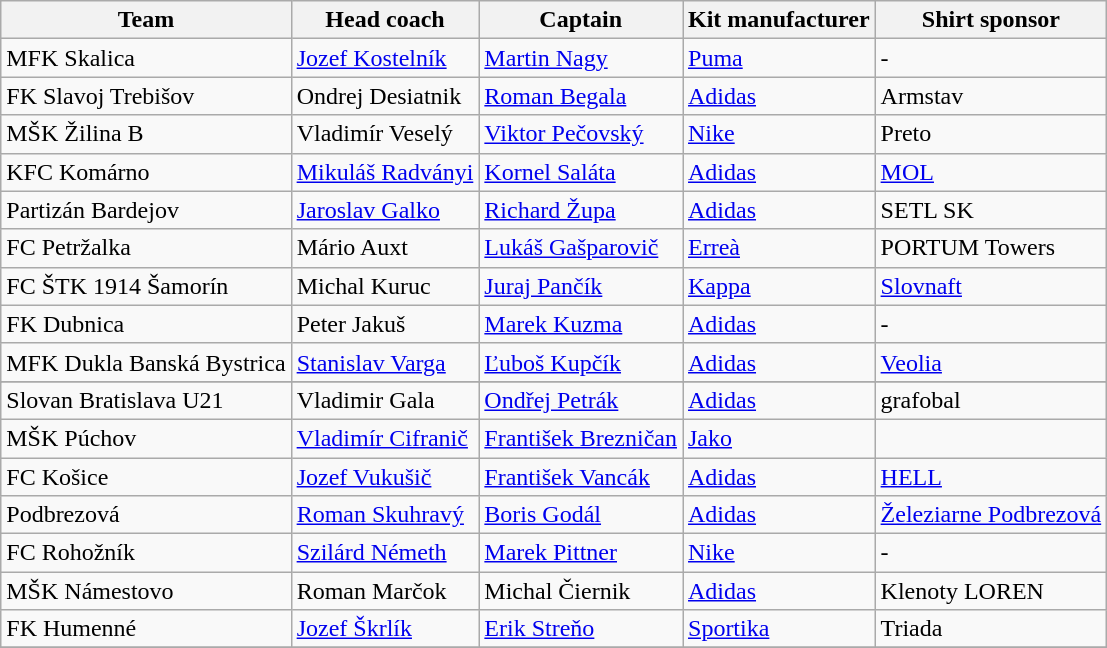<table class="wikitable sortable" style="text-align: left;">
<tr>
<th>Team</th>
<th>Head coach</th>
<th>Captain</th>
<th>Kit manufacturer</th>
<th>Shirt sponsor</th>
</tr>
<tr>
<td>MFK Skalica</td>
<td> <a href='#'>Jozef Kostelník</a></td>
<td> <a href='#'>Martin Nagy</a></td>
<td> <a href='#'>Puma</a></td>
<td>-</td>
</tr>
<tr>
<td>FK Slavoj Trebišov</td>
<td> Ondrej Desiatnik</td>
<td> <a href='#'>Roman Begala</a></td>
<td> <a href='#'>Adidas</a></td>
<td>Armstav</td>
</tr>
<tr>
<td>MŠK Žilina B</td>
<td> Vladimír Veselý</td>
<td> <a href='#'>Viktor Pečovský</a></td>
<td> <a href='#'>Nike</a></td>
<td>Preto</td>
</tr>
<tr>
<td>KFC Komárno</td>
<td> <a href='#'>Mikuláš Radványi</a></td>
<td> <a href='#'>Kornel Saláta</a></td>
<td> <a href='#'>Adidas</a></td>
<td><a href='#'>MOL</a></td>
</tr>
<tr>
<td>Partizán Bardejov</td>
<td> <a href='#'>Jaroslav Galko</a></td>
<td> <a href='#'>Richard Župa</a></td>
<td> <a href='#'>Adidas</a></td>
<td>SETL SK</td>
</tr>
<tr>
<td>FC Petržalka</td>
<td> Mário Auxt</td>
<td> <a href='#'>Lukáš Gašparovič</a></td>
<td> <a href='#'>Erreà</a></td>
<td>PORTUM Towers</td>
</tr>
<tr>
<td>FC ŠTK 1914 Šamorín</td>
<td> Michal Kuruc</td>
<td> <a href='#'>Juraj Pančík</a></td>
<td> <a href='#'>Kappa</a></td>
<td><a href='#'>Slovnaft</a></td>
</tr>
<tr>
<td>FK Dubnica</td>
<td> Peter Jakuš</td>
<td> <a href='#'>Marek Kuzma</a></td>
<td> <a href='#'>Adidas</a></td>
<td>-</td>
</tr>
<tr>
<td>MFK Dukla Banská Bystrica</td>
<td> <a href='#'>Stanislav Varga</a></td>
<td> <a href='#'>Ľuboš Kupčík</a></td>
<td> <a href='#'>Adidas</a></td>
<td><a href='#'>Veolia</a></td>
</tr>
<tr>
</tr>
<tr>
<td>Slovan Bratislava U21</td>
<td> Vladimir Gala</td>
<td> <a href='#'>Ondřej Petrák</a></td>
<td> <a href='#'>Adidas</a></td>
<td>grafobal</td>
</tr>
<tr>
<td>MŠK Púchov</td>
<td> <a href='#'>Vladimír Cifranič</a></td>
<td> <a href='#'>František Brezničan</a></td>
<td> <a href='#'>Jako</a></td>
</tr>
<tr>
<td>FC Košice</td>
<td> <a href='#'>Jozef Vukušič</a></td>
<td> <a href='#'>František Vancák</a></td>
<td> <a href='#'>Adidas</a></td>
<td><a href='#'>HELL</a></td>
</tr>
<tr>
<td>Podbrezová</td>
<td> <a href='#'>Roman Skuhravý</a></td>
<td> <a href='#'>Boris Godál</a></td>
<td> <a href='#'>Adidas</a></td>
<td><a href='#'>Železiarne Podbrezová</a></td>
</tr>
<tr>
<td>FC Rohožník</td>
<td> <a href='#'>Szilárd Németh</a></td>
<td> <a href='#'>Marek Pittner</a></td>
<td> <a href='#'>Nike</a></td>
<td>-</td>
</tr>
<tr>
<td>MŠK Námestovo</td>
<td> Roman Marčok</td>
<td> Michal Čiernik</td>
<td> <a href='#'>Adidas</a></td>
<td>Klenoty LOREN</td>
</tr>
<tr>
<td>FK Humenné</td>
<td> <a href='#'>Jozef Škrlík</a></td>
<td> <a href='#'>Erik Streňo</a></td>
<td> <a href='#'>Sportika</a></td>
<td>Triada</td>
</tr>
<tr>
</tr>
</table>
